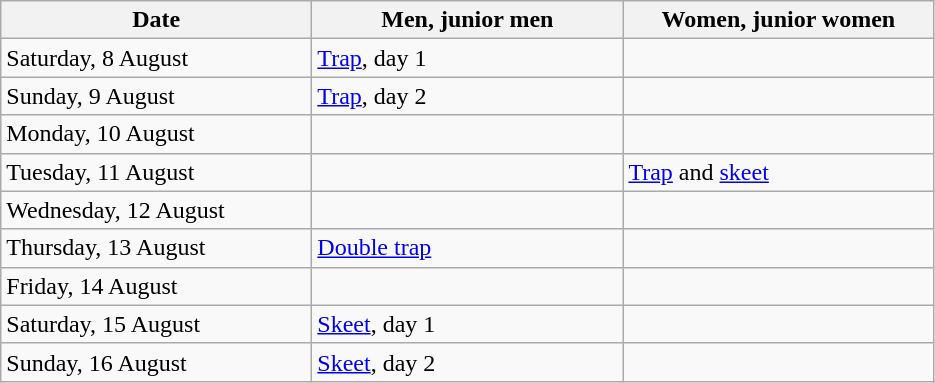<table class="wikitable">
<tr>
<th style="width: 200px">Date</th>
<th style="width: 200px">Men, junior men</th>
<th style="width: 200px">Women, junior women</th>
</tr>
<tr>
<td>Saturday, 8 August</td>
<td><a href='#'>Trap</a>, day 1</td>
<td></td>
</tr>
<tr>
<td>Sunday, 9 August</td>
<td><a href='#'>Trap</a>, day 2</td>
<td></td>
</tr>
<tr>
<td>Monday, 10 August</td>
<td></td>
<td></td>
</tr>
<tr>
<td>Tuesday, 11 August</td>
<td></td>
<td><a href='#'>Trap</a> and <a href='#'>skeet</a></td>
</tr>
<tr>
<td>Wednesday, 12 August</td>
<td></td>
<td></td>
</tr>
<tr>
<td>Thursday, 13 August</td>
<td><a href='#'>Double trap</a></td>
<td></td>
</tr>
<tr>
<td>Friday, 14 August</td>
<td></td>
<td></td>
</tr>
<tr>
<td>Saturday, 15 August</td>
<td><a href='#'>Skeet</a>, day 1</td>
<td></td>
</tr>
<tr>
<td>Sunday, 16 August</td>
<td><a href='#'>Skeet</a>, day 2</td>
<td></td>
</tr>
</table>
